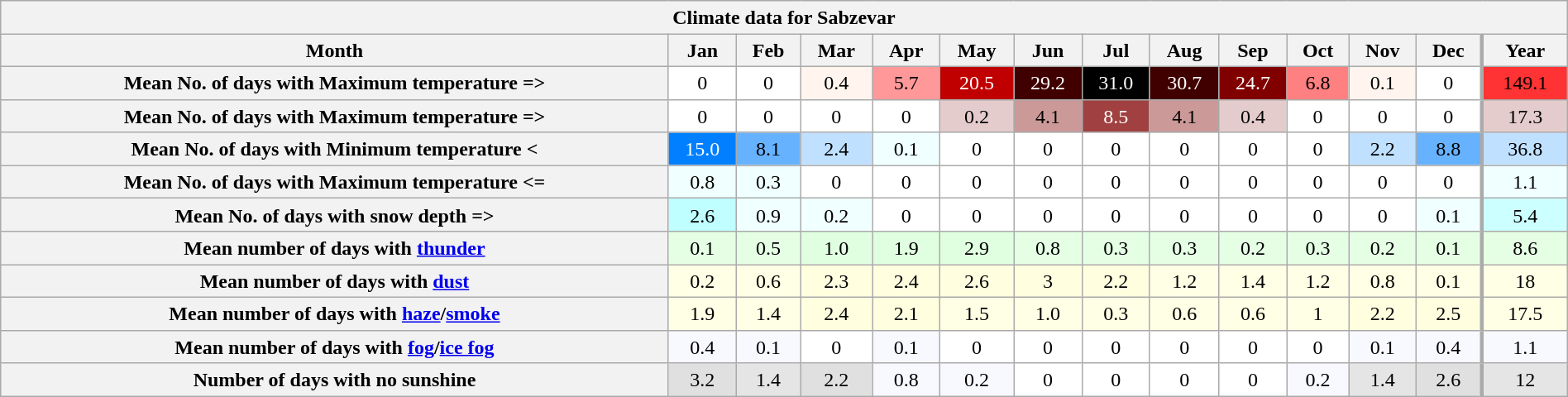<table style="width:100%;text-align:center;line-height:1.2em;margin-left:auto;margin-right:auto" class="wikitable mw-collapsible">
<tr>
<th Colspan=14>Climate data for Sabzevar</th>
</tr>
<tr>
<th>Month</th>
<th>Jan</th>
<th>Feb</th>
<th>Mar</th>
<th>Apr</th>
<th>May</th>
<th>Jun</th>
<th>Jul</th>
<th>Aug</th>
<th>Sep</th>
<th>Oct</th>
<th>Nov</th>
<th>Dec</th>
<th style="border-left-width:medium">Year</th>
</tr>
<tr>
<th>Mean No. of days with Maximum temperature => </th>
<td style="background:#ffffff;color:#000000;">0</td>
<td style="background:#ffffff;color:#000000;">0</td>
<td style="background:#FFF5EE;color:#000000;">0.4</td>
<td style="background:#FF9999;color:#000000;">5.7</td>
<td style="background:#C00000;color:#ffffff;">20.5</td>
<td style="background:#400000;color:#ffffff;">29.2</td>
<td style="background:#000000;color:#ffffff;">31.0</td>
<td style="background:#400000;color:#ffffff;">30.7</td>
<td style="background:#800000;color:#ffffff;">24.7</td>
<td style="background:#FF8080;color:#000000;">6.8</td>
<td style="background:#FFF5EE;color:#000000;">0.1</td>
<td style="background:#ffffff;color:#000000;">0</td>
<td style="background:#FF3333;color:#000000;border-left-width:medium">149.1</td>
</tr>
<tr>
<th>Mean No. of days with Maximum temperature => </th>
<td style="background:#ffffff;color:#000000;">0</td>
<td style="background:#ffffff;color:#000000;">0</td>
<td style="background:#FFFFFF;color:#000000;">0</td>
<td style="background:#FFFFFF;color:#000000;">0</td>
<td style="background:#E5CCCC;color:#000000;">0.2</td>
<td style="background:#CC9999;color:#000000;">4.1</td>
<td style="background:#A04040;color:#ffffff;">8.5</td>
<td style="background:#CC9999;color:#000000;">4.1</td>
<td style="background:#E5CCCC;color:#000000;">0.4</td>
<td style="background:#FFFFFF;color:#000000;">0</td>
<td style="background:#FFFFFF;color:#000000;">0</td>
<td style="background:#ffffff;color:#000000;">0</td>
<td style="background:#E5CCCC;color:#000000;border-left-width:medium">17.3</td>
</tr>
<tr>
<th>Mean No. of days with Minimum temperature < </th>
<td style="background:#0080FF;color:#ffffff;">15.0</td>
<td style="background:#66B2FF;color:#000000;">8.1</td>
<td style="background:#C0E0FF;color:#000000;">2.4</td>
<td style="background:#F0FFFF;color:#000000;">0.1</td>
<td style="background:#FFFFFF;color:#000000;">0</td>
<td style="background:#FFFFFF;color:#000000;">0</td>
<td style="background:#FFFFFF;color:#000000;">0</td>
<td style="background:#FFFFFF;color:#000000;">0</td>
<td style="background:#FFFFFF;color:#000000;">0</td>
<td style="background:#FFFFFF;color:#000000;">0</td>
<td style="background:#C0E0FF;color:#000000;">2.2</td>
<td style="background:#66B2FF;color:#000000;">8.8</td>
<td style="background:#C0E0FF;color:#000000;border-left-width:medium">36.8</td>
</tr>
<tr>
<th>Mean No. of days with Maximum temperature <= </th>
<td style="background:#F0FFFF;color:#000000;">0.8</td>
<td style="background:#F0FFFF;color:#000000;">0.3</td>
<td style="background:#FFFFFF;color:#000000;">0</td>
<td style="background:#FFFFFF;color:#000000;">0</td>
<td style="background:#FFFFFF;color:#000000;">0</td>
<td style="background:#FFFFFF;color:#000000;">0</td>
<td style="background:#FFFFFF;color:#000000;">0</td>
<td style="background:#FFFFFF;color:#000000;">0</td>
<td style="background:#FFFFFF;color:#000000;">0</td>
<td style="background:#FFFFFF;color:#000000;">0</td>
<td style="background:#FFFFFF;color:#000000;">0</td>
<td style="background:#FFFFFF;color:#000000;">0</td>
<td style="background:#F0FFFF;color:#000000;border-left-width:medium">1.1</td>
</tr>
<tr>
<th>Mean No. of days with snow depth => </th>
<td style="background:#C0FFFF;color:#000000;">2.6</td>
<td style="background:#F0FFFF;color:#000000;">0.9</td>
<td style="background:#F0FFFF;color:#000000;">0.2</td>
<td style="background:#FFFFFF;color:#000000;">0</td>
<td style="background:#FFFFFF;color:#000000;">0</td>
<td style="background:#FFFFFF;color:#000000;">0</td>
<td style="background:#FFFFFF;color:#000000;">0</td>
<td style="background:#FFFFFF;color:#000000;">0</td>
<td style="background:#FFFFFF;color:#000000;">0</td>
<td style="background:#FFFFFF;color:#000000;">0</td>
<td style="background:#FFFFFF;color:#000000;">0</td>
<td style="background:#F0FFFF;color:#000000;">0.1</td>
<td style="background:#CCFFFF;color:#000000;border-left-width:medium">5.4</td>
</tr>
<tr>
<th>Mean number of days with <a href='#'>thunder</a></th>
<td style="background:#E5FFE5;color:#000000;">0.1</td>
<td style="background:#E5FFE5;color:#000000;">0.5</td>
<td style="background:#E0FFE0;color:#000000;">1.0</td>
<td style="background:#E0FFE0;color:#000000;">1.9</td>
<td style="background:#E0FFE0;color:#000000;">2.9</td>
<td style="background:#E5FFE5;color:#000000;">0.8</td>
<td style="background:#E5FFE5;color:#000000;">0.3</td>
<td style="background:#E5FFE5;color:#000000;">0.3</td>
<td style="background:#E5FFE5;color:#000000;">0.2</td>
<td style="background:#E5FFE5;color:#000000;">0.3</td>
<td style="background:#E5FFE5;color:#000000;">0.2</td>
<td style="background:#E5FFE5;color:#000000;">0.1</td>
<td style="background:#E5FFE5;color:#000000;border-left-width:medium">8.6</td>
</tr>
<tr>
<th>Mean number of days with <a href='#'>dust</a></th>
<td style="background:#FFFFE5;color:#000000;">0.2</td>
<td style="background:#FFFFE5;color:#000000;">0.6</td>
<td style="background:#FFFFE0;color:#000000;">2.3</td>
<td style="background:#FFFFE0;color:#000000;">2.4</td>
<td style="background:#FFFFE0;color:#000000;">2.6</td>
<td style="background:#FFFFE0;color:#000000;">3</td>
<td style="background:#FFFFE0;color:#000000;">2.2</td>
<td style="background:#FFFFE5;color:#000000;">1.2</td>
<td style="background:#FFFFE5;color:#000000;">1.4</td>
<td style="background:#FFFFE5;color:#000000;">1.2</td>
<td style="background:#FFFFE5;color:#000000;">0.8</td>
<td style="background:#FFFFE5;color:#000000;">0.1</td>
<td style="background:#FFFFE5;color:#000000;border-left-width:medium">18</td>
</tr>
<tr>
<th>Mean number of days with <a href='#'>haze</a>/<a href='#'>smoke</a></th>
<td style="background:#FFFFE5;color:#000000;">1.9</td>
<td style="background:#FFFFE5;color:#000000;">1.4</td>
<td style="background:#FFFFE0;color:#000000;">2.4</td>
<td style="background:#FFFFE0;color:#000000;">2.1</td>
<td style="background:#FFFFE5;color:#000000;">1.5</td>
<td style="background:#FFFFE5;color:#000000;">1.0</td>
<td style="background:#FFFFE5;color:#000000;">0.3</td>
<td style="background:#FFFFE5;color:#000000;">0.6</td>
<td style="background:#FFFFE5;color:#000000;">0.6</td>
<td style="background:#FFFFE5;color:#000000;">1</td>
<td style="background:#FFFFE0;color:#000000;">2.2</td>
<td style="background:#FFFFE0;color:#000000;">2.5</td>
<td style="background:#FFFFE5;color:#000000;border-left-width:medium">17.5</td>
</tr>
<tr>
<th>Mean number of days with <a href='#'>fog</a>/<a href='#'>ice fog</a></th>
<td style="background:#F8F8FF;color:#000000;">0.4</td>
<td style="background:#F8F8FF;color:#000000;">0.1</td>
<td style="background:#FFFFFF;color:#000000;">0</td>
<td style="background:#F8F8FF;color:#000000;">0.1</td>
<td style="background:#FFFFFF;color:#000000;">0</td>
<td style="background:#FFFFFF;color:#000000;">0</td>
<td style="background:#FFFFFF;color:#000000;">0</td>
<td style="background:#FFFFFF;color:#000000;">0</td>
<td style="background:#FFFFFF;color:#000000;">0</td>
<td style="background:#FFFFFF;color:#000000;">0</td>
<td style="background:#F8F8FF;color:#000000;">0.1</td>
<td style="background:#F8F8FF;color:#000000;">0.4</td>
<td style="background:#F8F8FF;color:#000000;border-left-width:medium">1.1</td>
</tr>
<tr>
<th>Number of days with no sunshine</th>
<td style="background:#E0E0E0;color:#000000;">3.2</td>
<td style="background:#E5E5E5;color:#000000;">1.4</td>
<td style="background:#E0E0E0;color:#000000;">2.2</td>
<td style="background:#F8F8FF;color:#000000;">0.8</td>
<td style="background:#F8F8FF;color:#000000;">0.2</td>
<td style="background:#FFFFFF;color:#000000;">0</td>
<td style="background:#FFFFFF;color:#000000;">0</td>
<td style="background:#FFFFFF;color:#000000;">0</td>
<td style="background:#FFFFFF;color:#000000;">0</td>
<td style="background:#F8F8FF;color:#000000;">0.2</td>
<td style="background:#E5E5E5;color:#000000;">1.4</td>
<td style="background:#E0E0E0;color:#000000;">2.6</td>
<td style="background:#E5E5E5;color:#000000;border-left-width:medium">12</td>
</tr>
</table>
